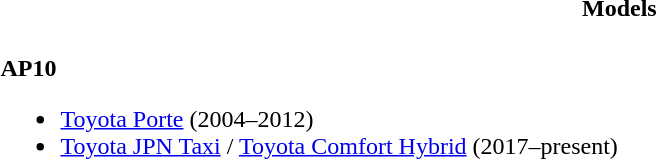<table>
<tr>
<th style="width:50%">Models</th>
</tr>
<tr>
<td style="width:50%"><br><strong>AP10</strong><ul><li><a href='#'>Toyota Porte</a> (2004–2012)</li><li><a href='#'>Toyota JPN Taxi</a> / <a href='#'>Toyota Comfort Hybrid</a> (2017–present)</li></ul></td>
</tr>
</table>
